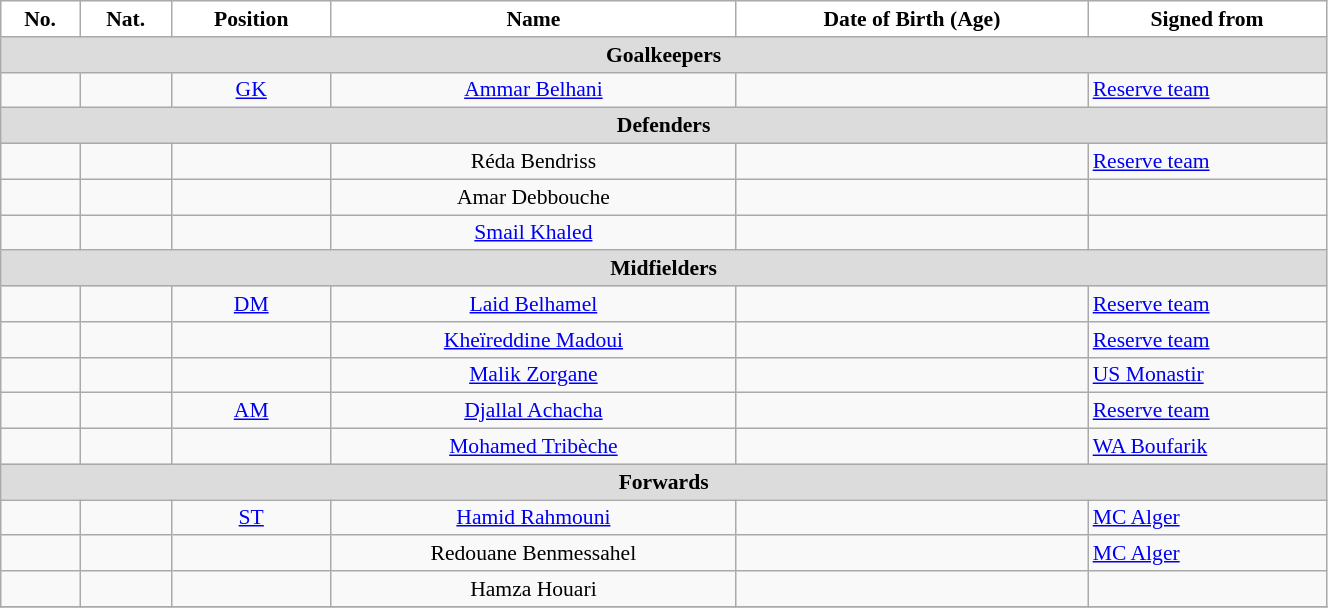<table class="wikitable" style="text-align:center; font-size:90%; width:70%">
<tr>
<th style="background:white; color:black; text-align:center;">No.</th>
<th style="background:white; color:black; text-align:center;">Nat.</th>
<th style="background:white; color:black; text-align:center;">Position</th>
<th style="background:white; color:black; text-align:center;">Name</th>
<th style="background:white; color:black; text-align:center;">Date of Birth (Age)</th>
<th style="background:white; color:black; text-align:center;">Signed from</th>
</tr>
<tr>
<th colspan=10 style="background:#DCDCDC; text-align:center;">Goalkeepers</th>
</tr>
<tr>
<td></td>
<td></td>
<td><a href='#'>GK</a></td>
<td><a href='#'>Ammar Belhani</a></td>
<td></td>
<td style="text-align:left"> <a href='#'>Reserve team</a></td>
</tr>
<tr>
<th colspan=10 style="background:#DCDCDC; text-align:center;">Defenders</th>
</tr>
<tr>
<td></td>
<td></td>
<td></td>
<td>Réda Bendriss</td>
<td></td>
<td style="text-align:left"> <a href='#'>Reserve team</a></td>
</tr>
<tr>
<td></td>
<td></td>
<td></td>
<td>Amar Debbouche</td>
<td></td>
<td style="text-align:left"></td>
</tr>
<tr>
<td></td>
<td></td>
<td></td>
<td><a href='#'>Smail Khaled</a></td>
<td></td>
<td style="text-align:left"></td>
</tr>
<tr>
<th colspan=10 style="background:#DCDCDC; text-align:center;">Midfielders</th>
</tr>
<tr>
<td></td>
<td></td>
<td><a href='#'>DM</a></td>
<td><a href='#'>Laid Belhamel</a></td>
<td></td>
<td style="text-align:left"> <a href='#'>Reserve team</a></td>
</tr>
<tr>
<td></td>
<td></td>
<td></td>
<td><a href='#'>Kheïreddine Madoui</a></td>
<td></td>
<td style="text-align:left"> <a href='#'>Reserve team</a></td>
</tr>
<tr>
<td></td>
<td></td>
<td></td>
<td><a href='#'>Malik Zorgane</a></td>
<td></td>
<td style="text-align:left"> <a href='#'>US Monastir</a></td>
</tr>
<tr>
<td></td>
<td></td>
<td><a href='#'>AM</a></td>
<td><a href='#'>Djallal Achacha</a></td>
<td></td>
<td style="text-align:left"> <a href='#'>Reserve team</a></td>
</tr>
<tr>
<td></td>
<td></td>
<td></td>
<td><a href='#'>Mohamed Tribèche</a></td>
<td></td>
<td style="text-align:left"> <a href='#'>WA Boufarik</a></td>
</tr>
<tr>
<th colspan=10 style="background:#DCDCDC; text-align:center;">Forwards</th>
</tr>
<tr>
<td></td>
<td></td>
<td><a href='#'>ST</a></td>
<td><a href='#'>Hamid Rahmouni</a></td>
<td></td>
<td style="text-align:left"> <a href='#'>MC Alger</a></td>
</tr>
<tr>
<td></td>
<td></td>
<td></td>
<td>Redouane Benmessahel</td>
<td></td>
<td style="text-align:left"> <a href='#'>MC Alger</a></td>
</tr>
<tr>
<td></td>
<td></td>
<td></td>
<td>Hamza Houari</td>
<td></td>
<td style="text-align:left"></td>
</tr>
<tr>
</tr>
</table>
